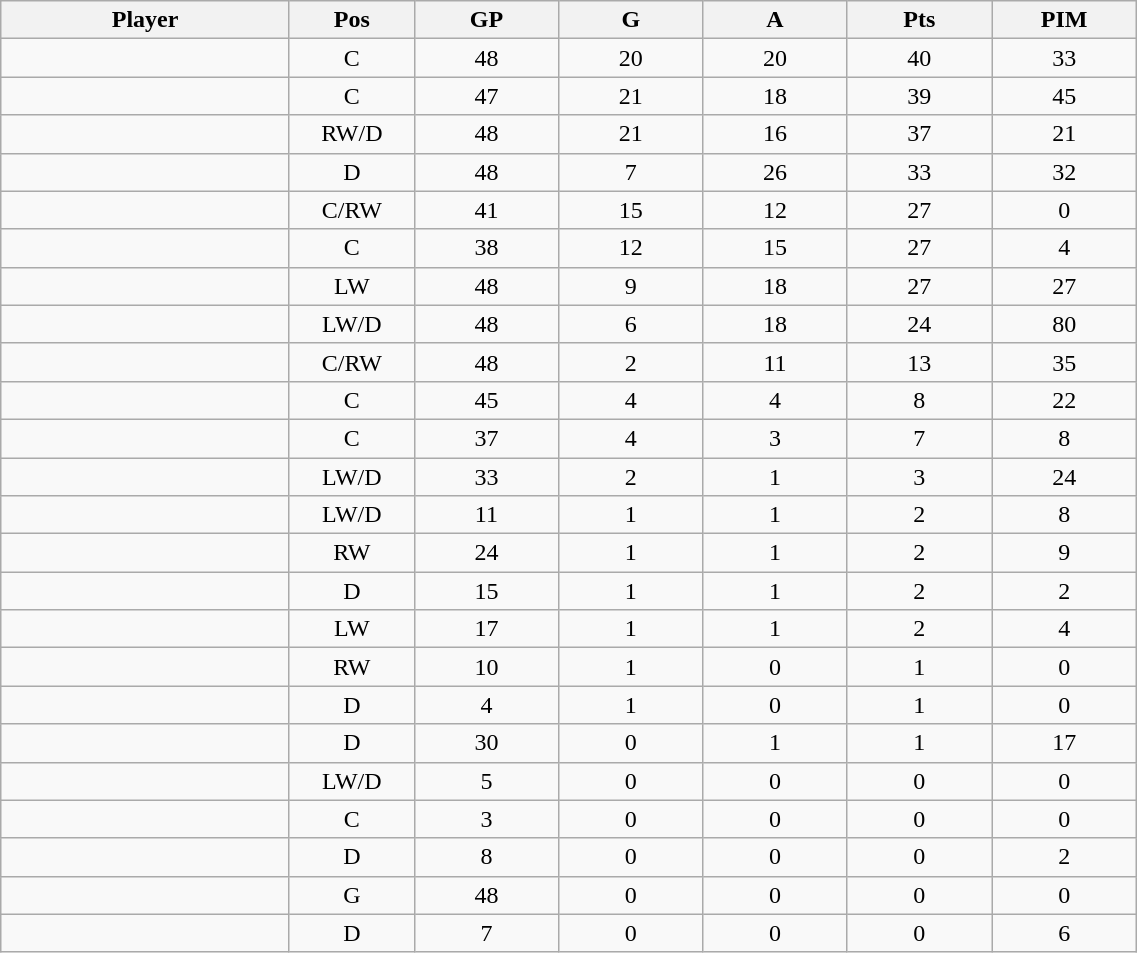<table class="wikitable sortable" width="60%">
<tr ALIGN="center">
<th bgcolor="#DDDDFF" width="10%">Player</th>
<th bgcolor="#DDDDFF" width="3%" title="Position">Pos</th>
<th bgcolor="#DDDDFF" width="5%" title="Games played">GP</th>
<th bgcolor="#DDDDFF" width="5%" title="Goals">G</th>
<th bgcolor="#DDDDFF" width="5%" title="Assists">A</th>
<th bgcolor="#DDDDFF" width="5%" title="Points">Pts</th>
<th bgcolor="#DDDDFF" width="5%" title="Penalties in Minutes">PIM</th>
</tr>
<tr align="center">
<td align="right"></td>
<td>C</td>
<td>48</td>
<td>20</td>
<td>20</td>
<td>40</td>
<td>33</td>
</tr>
<tr align="center">
<td align="right"></td>
<td>C</td>
<td>47</td>
<td>21</td>
<td>18</td>
<td>39</td>
<td>45</td>
</tr>
<tr align="center">
<td align="right"></td>
<td>RW/D</td>
<td>48</td>
<td>21</td>
<td>16</td>
<td>37</td>
<td>21</td>
</tr>
<tr align="center">
<td align="right"></td>
<td>D</td>
<td>48</td>
<td>7</td>
<td>26</td>
<td>33</td>
<td>32</td>
</tr>
<tr align="center">
<td align="right"></td>
<td>C/RW</td>
<td>41</td>
<td>15</td>
<td>12</td>
<td>27</td>
<td>0</td>
</tr>
<tr align="center">
<td align="right"></td>
<td>C</td>
<td>38</td>
<td>12</td>
<td>15</td>
<td>27</td>
<td>4</td>
</tr>
<tr align="center">
<td align="right"></td>
<td>LW</td>
<td>48</td>
<td>9</td>
<td>18</td>
<td>27</td>
<td>27</td>
</tr>
<tr align="center">
<td align="right"></td>
<td>LW/D</td>
<td>48</td>
<td>6</td>
<td>18</td>
<td>24</td>
<td>80</td>
</tr>
<tr align="center">
<td align="right"></td>
<td>C/RW</td>
<td>48</td>
<td>2</td>
<td>11</td>
<td>13</td>
<td>35</td>
</tr>
<tr align="center">
<td align="right"></td>
<td>C</td>
<td>45</td>
<td>4</td>
<td>4</td>
<td>8</td>
<td>22</td>
</tr>
<tr align="center">
<td align="right"></td>
<td>C</td>
<td>37</td>
<td>4</td>
<td>3</td>
<td>7</td>
<td>8</td>
</tr>
<tr align="center">
<td align="right"></td>
<td>LW/D</td>
<td>33</td>
<td>2</td>
<td>1</td>
<td>3</td>
<td>24</td>
</tr>
<tr align="center">
<td align="right"></td>
<td>LW/D</td>
<td>11</td>
<td>1</td>
<td>1</td>
<td>2</td>
<td>8</td>
</tr>
<tr align="center">
<td align="right"></td>
<td>RW</td>
<td>24</td>
<td>1</td>
<td>1</td>
<td>2</td>
<td>9</td>
</tr>
<tr align="center">
<td align="right"></td>
<td>D</td>
<td>15</td>
<td>1</td>
<td>1</td>
<td>2</td>
<td>2</td>
</tr>
<tr align="center">
<td align="right"></td>
<td>LW</td>
<td>17</td>
<td>1</td>
<td>1</td>
<td>2</td>
<td>4</td>
</tr>
<tr align="center">
<td align="right"></td>
<td>RW</td>
<td>10</td>
<td>1</td>
<td>0</td>
<td>1</td>
<td>0</td>
</tr>
<tr align="center">
<td align="right"></td>
<td>D</td>
<td>4</td>
<td>1</td>
<td>0</td>
<td>1</td>
<td>0</td>
</tr>
<tr align="center">
<td align="right"></td>
<td>D</td>
<td>30</td>
<td>0</td>
<td>1</td>
<td>1</td>
<td>17</td>
</tr>
<tr align="center">
<td align="right"></td>
<td>LW/D</td>
<td>5</td>
<td>0</td>
<td>0</td>
<td>0</td>
<td>0</td>
</tr>
<tr align="center">
<td align="right"></td>
<td>C</td>
<td>3</td>
<td>0</td>
<td>0</td>
<td>0</td>
<td>0</td>
</tr>
<tr align="center">
<td align="right"></td>
<td>D</td>
<td>8</td>
<td>0</td>
<td>0</td>
<td>0</td>
<td>2</td>
</tr>
<tr align="center">
<td align="right"></td>
<td>G</td>
<td>48</td>
<td>0</td>
<td>0</td>
<td>0</td>
<td>0</td>
</tr>
<tr align="center">
<td align="right"></td>
<td>D</td>
<td>7</td>
<td>0</td>
<td>0</td>
<td>0</td>
<td>6</td>
</tr>
</table>
